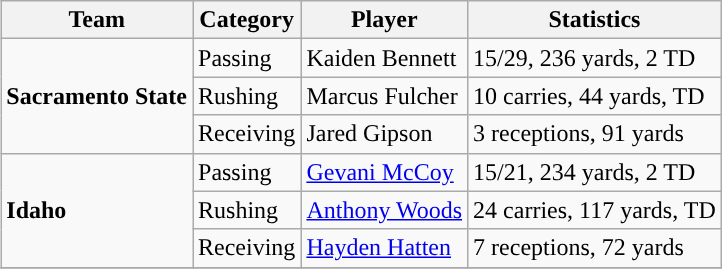<table class="wikitable" style="float: right;">
<tr>
<th>Team</th>
<th>Category</th>
<th>Player</th>
<th>Statistics</th>
</tr>
<tr>
<td rowspan=3><strong>Sacramento State</strong></td>
<td>Passing</td>
<td>Kaiden Bennett</td>
<td>15/29, 236 yards, 2 TD</td>
</tr>
<tr>
<td>Rushing</td>
<td>Marcus Fulcher</td>
<td>10 carries, 44 yards, TD</td>
</tr>
<tr>
<td>Receiving</td>
<td>Jared Gipson</td>
<td>3 receptions, 91 yards</td>
</tr>
<tr>
<td rowspan=3><strong>Idaho</strong></td>
<td>Passing</td>
<td><a href='#'>Gevani McCoy</a></td>
<td>15/21, 234 yards, 2 TD</td>
</tr>
<tr>
<td>Rushing</td>
<td><a href='#'>Anthony Woods</a></td>
<td>24 carries, 117 yards, TD</td>
</tr>
<tr>
<td>Receiving</td>
<td><a href='#'>Hayden Hatten</a></td>
<td>7 receptions, 72 yards</td>
</tr>
<tr>
</tr>
</table>
